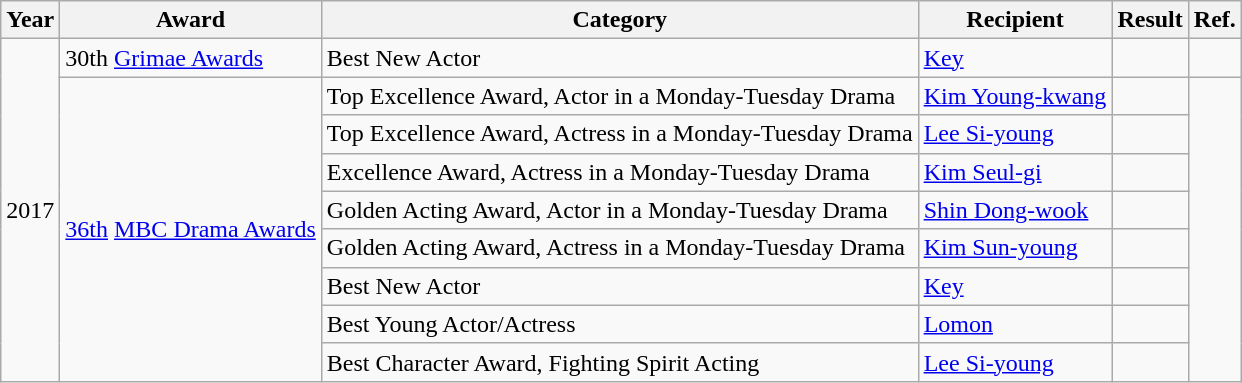<table class="wikitable">
<tr>
<th>Year</th>
<th>Award</th>
<th>Category</th>
<th>Recipient</th>
<th>Result</th>
<th>Ref.</th>
</tr>
<tr>
<td rowspan="9">2017</td>
<td>30th <a href='#'>Grimae Awards</a></td>
<td>Best New Actor</td>
<td><a href='#'>Key</a></td>
<td></td>
<td></td>
</tr>
<tr>
<td rowspan="8"><a href='#'>36th</a> <a href='#'>MBC Drama Awards</a></td>
<td>Top Excellence Award, Actor in a Monday-Tuesday Drama</td>
<td><a href='#'>Kim Young-kwang</a></td>
<td></td>
<td rowspan="8"></td>
</tr>
<tr>
<td>Top Excellence Award, Actress in a Monday-Tuesday Drama</td>
<td><a href='#'>Lee Si-young</a></td>
<td></td>
</tr>
<tr>
<td>Excellence Award, Actress in a Monday-Tuesday Drama</td>
<td><a href='#'>Kim Seul-gi</a></td>
<td></td>
</tr>
<tr>
<td>Golden Acting Award, Actor in a Monday-Tuesday Drama</td>
<td><a href='#'>Shin Dong-wook</a></td>
<td></td>
</tr>
<tr>
<td>Golden Acting Award, Actress in a Monday-Tuesday Drama</td>
<td><a href='#'>Kim Sun-young</a></td>
<td></td>
</tr>
<tr>
<td>Best New Actor</td>
<td><a href='#'>Key</a></td>
<td></td>
</tr>
<tr>
<td>Best Young Actor/Actress</td>
<td><a href='#'>Lomon</a></td>
<td></td>
</tr>
<tr>
<td>Best Character Award, Fighting Spirit Acting</td>
<td><a href='#'>Lee Si-young</a></td>
<td></td>
</tr>
</table>
